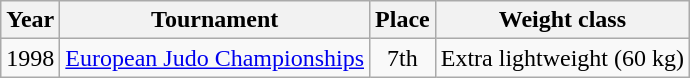<table class=wikitable>
<tr>
<th>Year</th>
<th>Tournament</th>
<th>Place</th>
<th>Weight class</th>
</tr>
<tr>
<td>1998</td>
<td><a href='#'>European Judo Championships</a></td>
<td align="center">7th</td>
<td>Extra lightweight (60 kg)</td>
</tr>
</table>
